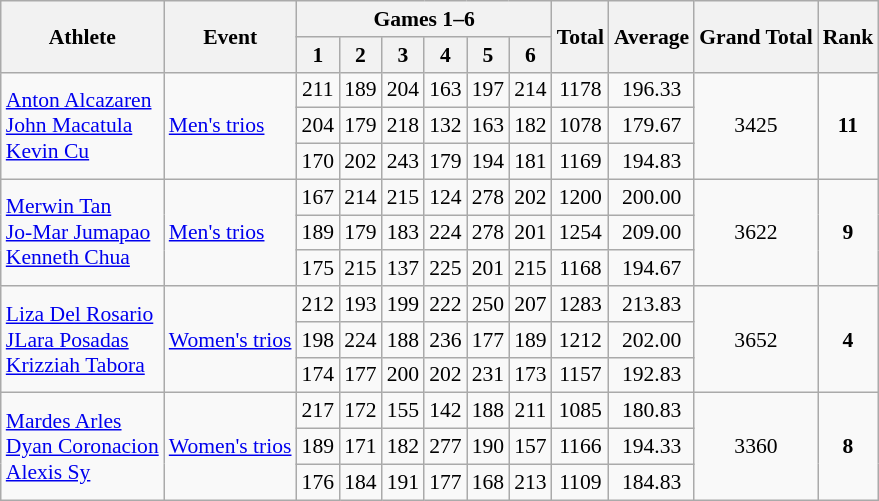<table class="wikitable" style="font-size:90%;">
<tr>
<th rowspan=2>Athlete</th>
<th rowspan=2>Event</th>
<th colspan=6>Games 1–6</th>
<th rowspan=2>Total</th>
<th rowspan=2>Average</th>
<th rowspan=2>Grand Total</th>
<th rowspan=2>Rank</th>
</tr>
<tr>
<th>1</th>
<th>2</th>
<th>3</th>
<th>4</th>
<th>5</th>
<th>6</th>
</tr>
<tr>
<td rowspan=3><a href='#'>Anton Alcazaren</a><br><a href='#'>John Macatula</a><br><a href='#'>Kevin Cu</a></td>
<td rowspan=3><a href='#'>Men's trios</a></td>
<td align=center>211</td>
<td align=center>189</td>
<td align=center>204</td>
<td align=center>163</td>
<td align=center>197</td>
<td align=center>214</td>
<td align=center>1178</td>
<td align=center>196.33</td>
<td style="text-align:center;" rowspan="3">3425</td>
<td style="text-align:center;" rowspan="3"><strong>11</strong></td>
</tr>
<tr>
<td align=center>204</td>
<td align=center>179</td>
<td align=center>218</td>
<td align=center>132</td>
<td align=center>163</td>
<td align=center>182</td>
<td align=center>1078</td>
<td align=center>179.67</td>
</tr>
<tr>
<td align=center>170</td>
<td align=center>202</td>
<td align=center>243</td>
<td align=center>179</td>
<td align=center>194</td>
<td align=center>181</td>
<td align=center>1169</td>
<td align=center>194.83</td>
</tr>
<tr>
<td rowspan=3><a href='#'>Merwin Tan</a><br><a href='#'>Jo-Mar Jumapao</a><br><a href='#'>Kenneth Chua</a></td>
<td rowspan=3><a href='#'>Men's trios</a></td>
<td align=center>167</td>
<td align=center>214</td>
<td align=center>215</td>
<td align=center>124</td>
<td align=center>278</td>
<td align=center>202</td>
<td align=center>1200</td>
<td align=center>200.00</td>
<td style="text-align:center;" rowspan="3">3622</td>
<td style="text-align:center;" rowspan="3"><strong>9</strong></td>
</tr>
<tr>
<td align=center>189</td>
<td align=center>179</td>
<td align=center>183</td>
<td align=center>224</td>
<td align=center>278</td>
<td align=center>201</td>
<td align=center>1254</td>
<td align=center>209.00</td>
</tr>
<tr>
<td align=center>175</td>
<td align=center>215</td>
<td align=center>137</td>
<td align=center>225</td>
<td align=center>201</td>
<td align=center>215</td>
<td align=center>1168</td>
<td align=center>194.67</td>
</tr>
<tr>
<td rowspan=3><a href='#'>Liza Del Rosario</a><br><a href='#'>JLara Posadas</a><br><a href='#'>Krizziah Tabora</a></td>
<td rowspan=3><a href='#'>Women's trios</a></td>
<td align=center>212</td>
<td align=center>193</td>
<td align=center>199</td>
<td align=center>222</td>
<td align=center>250</td>
<td align=center>207</td>
<td align=center>1283</td>
<td align=center>213.83</td>
<td style="text-align:center;" rowspan="3">3652</td>
<td style="text-align:center;" rowspan="3"><strong>4</strong></td>
</tr>
<tr>
<td align=center>198</td>
<td align=center>224</td>
<td align=center>188</td>
<td align=center>236</td>
<td align=center>177</td>
<td align=center>189</td>
<td align=center>1212</td>
<td align=center>202.00</td>
</tr>
<tr>
<td align=center>174</td>
<td align=center>177</td>
<td align=center>200</td>
<td align=center>202</td>
<td align=center>231</td>
<td align=center>173</td>
<td align=center>1157</td>
<td align=center>192.83</td>
</tr>
<tr>
<td rowspan=3><a href='#'>Mardes Arles</a><br><a href='#'>Dyan Coronacion</a><br><a href='#'>Alexis Sy</a></td>
<td rowspan=3><a href='#'>Women's trios</a></td>
<td align=center>217</td>
<td align=center>172</td>
<td align=center>155</td>
<td align=center>142</td>
<td align=center>188</td>
<td align=center>211</td>
<td align=center>1085</td>
<td align=center>180.83</td>
<td style="text-align:center;" rowspan="3">3360</td>
<td style="text-align:center;" rowspan="3"><strong>8</strong></td>
</tr>
<tr>
<td align=center>189</td>
<td align=center>171</td>
<td align=center>182</td>
<td align=center>277</td>
<td align=center>190</td>
<td align=center>157</td>
<td align=center>1166</td>
<td align=center>194.33</td>
</tr>
<tr>
<td align=center>176</td>
<td align=center>184</td>
<td align=center>191</td>
<td align=center>177</td>
<td align=center>168</td>
<td align=center>213</td>
<td align=center>1109</td>
<td align=center>184.83</td>
</tr>
</table>
